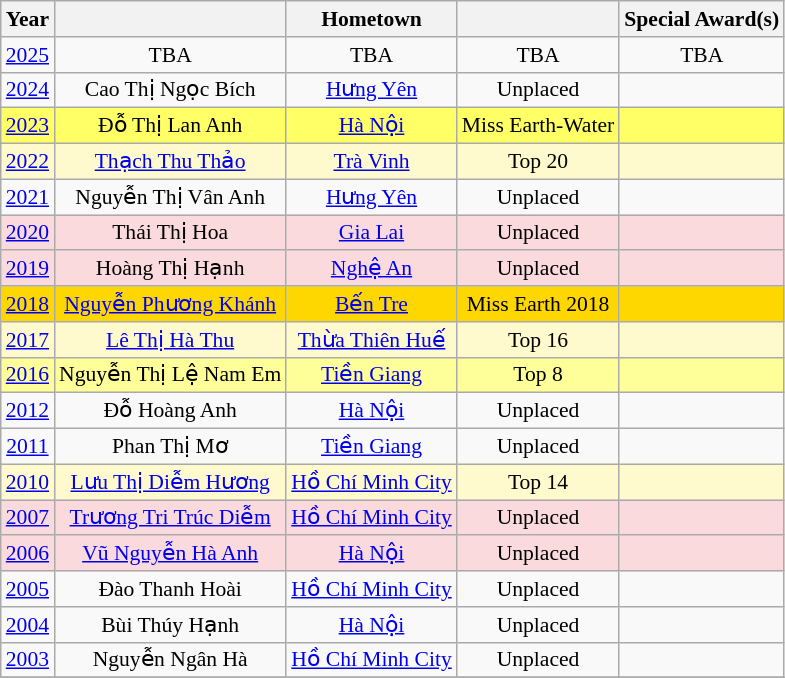<table class="wikitable " style="font-size: 90%; text-align:center;">
<tr>
<th>Year</th>
<th></th>
<th>Hometown</th>
<th></th>
<th>Special Award(s)</th>
</tr>
<tr>
<td><a href='#'>2025</a></td>
<td>TBA</td>
<td>TBA</td>
<td>TBA</td>
<td>TBA</td>
</tr>
<tr>
<td><a href='#'>2024</a></td>
<td>Cao Thị Ngọc Bích</td>
<td><a href='#'>Hưng Yên</a></td>
<td>Unplaced</td>
<td></td>
</tr>
<tr style="background-color:#FFFF66; ">
<td><a href='#'>2023</a></td>
<td>Đỗ Thị Lan Anh</td>
<td><a href='#'>Hà Nội</a></td>
<td>Miss Earth-Water</td>
<td style="background:;"></td>
</tr>
<tr style="background-color:#FFFACD; ">
<td><a href='#'>2022</a></td>
<td><a href='#'>Thạch Thu Thảo</a></td>
<td><a href='#'>Trà Vinh</a></td>
<td>Top 20</td>
<td></td>
</tr>
<tr>
<td><a href='#'>2021</a></td>
<td>Nguyễn Thị Vân Anh</td>
<td><a href='#'>Hưng Yên</a></td>
<td>Unplaced</td>
<td></td>
</tr>
<tr style="background-color:#FADADD;">
<td><a href='#'>2020</a></td>
<td>Thái Thị Hoa</td>
<td><a href='#'>Gia Lai</a></td>
<td>Unplaced</td>
<td style="background:;"></td>
</tr>
<tr style="background-color:#FADADD;">
<td><a href='#'>2019</a></td>
<td>Hoàng Thị Hạnh</td>
<td><a href='#'>Nghệ An</a></td>
<td>Unplaced</td>
<td style="background:;"></td>
</tr>
<tr style="background-color:GOLD; ">
<td><a href='#'>2018</a></td>
<td><a href='#'>Nguyễn Phương Khánh</a></td>
<td><a href='#'>Bến Tre</a></td>
<td>Miss Earth 2018</td>
<td style="background:;"></td>
</tr>
<tr style="background-color:#FFFACD; ">
<td><a href='#'>2017</a></td>
<td><a href='#'>Lê Thị Hà Thu</a></td>
<td><a href='#'>Thừa Thiên Huế</a></td>
<td>Top 16</td>
<td style="background:;"></td>
</tr>
<tr style="background-color:#FFFF99; ">
<td><a href='#'>2016</a></td>
<td>Nguyễn Thị Lệ Nam Em</td>
<td><a href='#'>Tiền Giang</a></td>
<td>Top 8</td>
<td style="background:;"></td>
</tr>
<tr>
<td><a href='#'>2012</a></td>
<td>Đỗ Hoàng Anh</td>
<td><a href='#'>Hà Nội</a></td>
<td>Unplaced</td>
<td></td>
</tr>
<tr>
<td><a href='#'>2011</a></td>
<td>Phan Thị Mơ</td>
<td><a href='#'>Tiền Giang</a></td>
<td>Unplaced</td>
<td></td>
</tr>
<tr style="background-color:#FFFACD; ">
<td><a href='#'>2010</a></td>
<td><a href='#'>Lưu Thị Diễm Hương</a></td>
<td><a href='#'>Hồ Chí Minh City</a></td>
<td>Top 14</td>
<td style="background:;"></td>
</tr>
<tr style="background-color:#FADADD;">
<td><a href='#'>2007</a></td>
<td><a href='#'>Trương Tri Trúc Diễm</a></td>
<td><a href='#'>Hồ Chí Minh City</a></td>
<td>Unplaced</td>
<td style="background:;"></td>
</tr>
<tr style="background-color:#FADADD;">
<td><a href='#'>2006</a></td>
<td><a href='#'>Vũ Nguyễn Hà Anh</a></td>
<td><a href='#'>Hà Nội</a></td>
<td>Unplaced</td>
<td style="background:;"></td>
</tr>
<tr>
<td><a href='#'>2005</a></td>
<td>Đào Thanh Hoài</td>
<td><a href='#'>Hồ Chí Minh City</a></td>
<td>Unplaced</td>
<td></td>
</tr>
<tr>
<td><a href='#'>2004</a></td>
<td>Bùi Thúy Hạnh</td>
<td><a href='#'>Hà Nội</a></td>
<td>Unplaced</td>
<td></td>
</tr>
<tr>
<td><a href='#'>2003</a></td>
<td>Nguyễn Ngân Hà</td>
<td><a href='#'>Hồ Chí Minh City</a></td>
<td>Unplaced</td>
<td></td>
</tr>
<tr>
</tr>
</table>
